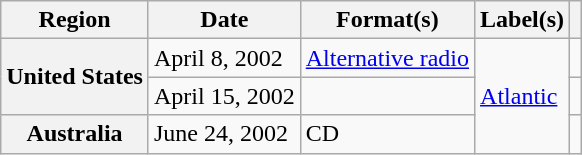<table class="wikitable plainrowheaders">
<tr>
<th scope="col">Region</th>
<th scope="col">Date</th>
<th scope="col">Format(s)</th>
<th scope="col">Label(s)</th>
<th scope="col"></th>
</tr>
<tr>
<th scope="row" rowspan="2">United States</th>
<td>April 8, 2002</td>
<td><a href='#'>Alternative radio</a></td>
<td rowspan="3"><a href='#'>Atlantic</a></td>
<td></td>
</tr>
<tr>
<td>April 15, 2002</td>
<td></td>
<td></td>
</tr>
<tr>
<th scope="row">Australia</th>
<td>June 24, 2002</td>
<td>CD</td>
<td></td>
</tr>
</table>
